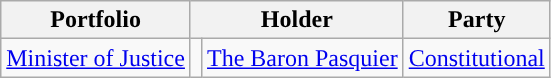<table class="wikitable">
<tr>
<th>Portfolio</th>
<th colspan=2>Holder</th>
<th>Party</th>
</tr>
<tr>
<td><a href='#'>Minister of Justice</a></td>
<td style="background:"></td>
<td><a href='#'>The Baron Pasquier</a></td>
<td><a href='#'>Constitutional</a></td>
</tr>
</table>
